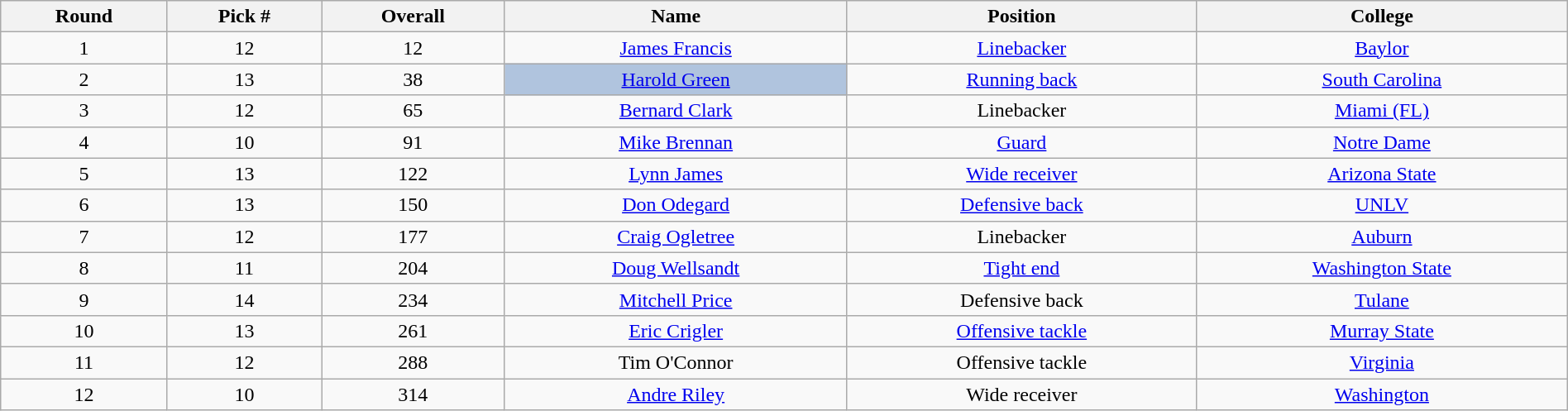<table class="wikitable sortable sortable" style="width: 100%; text-align:center">
<tr>
<th>Round</th>
<th>Pick #</th>
<th>Overall</th>
<th>Name</th>
<th>Position</th>
<th>College</th>
</tr>
<tr>
<td>1</td>
<td>12</td>
<td>12</td>
<td><a href='#'>James Francis</a></td>
<td><a href='#'>Linebacker</a></td>
<td><a href='#'>Baylor</a></td>
</tr>
<tr>
<td>2</td>
<td>13</td>
<td>38</td>
<td bgcolor=lightsteelblue><a href='#'>Harold Green</a></td>
<td><a href='#'>Running back</a></td>
<td><a href='#'>South Carolina</a></td>
</tr>
<tr>
<td>3</td>
<td>12</td>
<td>65</td>
<td><a href='#'>Bernard Clark</a></td>
<td>Linebacker</td>
<td><a href='#'>Miami (FL)</a></td>
</tr>
<tr>
<td>4</td>
<td>10</td>
<td>91</td>
<td><a href='#'>Mike Brennan</a></td>
<td><a href='#'>Guard</a></td>
<td><a href='#'>Notre Dame</a></td>
</tr>
<tr>
<td>5</td>
<td>13</td>
<td>122</td>
<td><a href='#'>Lynn James</a></td>
<td><a href='#'>Wide receiver</a></td>
<td><a href='#'>Arizona State</a></td>
</tr>
<tr>
<td>6</td>
<td>13</td>
<td>150</td>
<td><a href='#'>Don Odegard</a></td>
<td><a href='#'>Defensive back</a></td>
<td><a href='#'>UNLV</a></td>
</tr>
<tr>
<td>7</td>
<td>12</td>
<td>177</td>
<td><a href='#'>Craig Ogletree</a></td>
<td>Linebacker</td>
<td><a href='#'>Auburn</a></td>
</tr>
<tr>
<td>8</td>
<td>11</td>
<td>204</td>
<td><a href='#'>Doug Wellsandt</a></td>
<td><a href='#'>Tight end</a></td>
<td><a href='#'>Washington State</a></td>
</tr>
<tr>
<td>9</td>
<td>14</td>
<td>234</td>
<td><a href='#'>Mitchell Price</a></td>
<td>Defensive back</td>
<td><a href='#'>Tulane</a></td>
</tr>
<tr>
<td>10</td>
<td>13</td>
<td>261</td>
<td><a href='#'>Eric Crigler</a></td>
<td><a href='#'>Offensive tackle</a></td>
<td><a href='#'>Murray State</a></td>
</tr>
<tr>
<td>11</td>
<td>12</td>
<td>288</td>
<td>Tim O'Connor</td>
<td>Offensive tackle</td>
<td><a href='#'>Virginia</a></td>
</tr>
<tr>
<td>12</td>
<td>10</td>
<td>314</td>
<td><a href='#'>Andre Riley</a></td>
<td>Wide receiver</td>
<td><a href='#'>Washington</a></td>
</tr>
</table>
